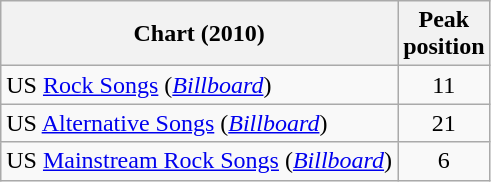<table class="wikitable sortable">
<tr>
<th>Chart (2010)</th>
<th>Peak<br>position</th>
</tr>
<tr>
<td>US <a href='#'>Rock Songs</a> (<em><a href='#'>Billboard</a></em>)</td>
<td align="center">11</td>
</tr>
<tr>
<td>US <a href='#'>Alternative Songs</a> (<em><a href='#'>Billboard</a></em>)</td>
<td align="center">21</td>
</tr>
<tr>
<td>US <a href='#'>Mainstream Rock Songs</a> (<em><a href='#'>Billboard</a></em>)</td>
<td align="center">6</td>
</tr>
</table>
